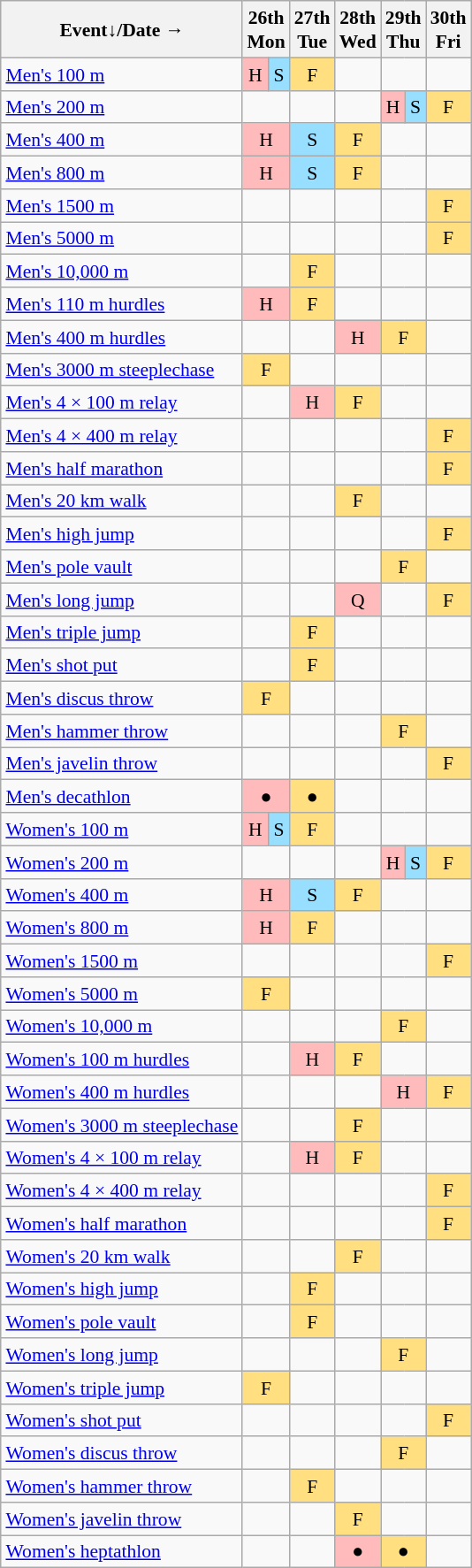<table class="wikitable" style="margin:0.5em auto; font-size:90%; line-height:1.25em; text-align:center;">
<tr>
<th>Event↓/Date →</th>
<th colspan=2>26th<br>Mon</th>
<th>27th<br>Tue</th>
<th>28th<br>Wed</th>
<th colspan=2>29th<br>Thu</th>
<th>30th<br>Fri</th>
</tr>
<tr>
<td align="left"><a href='#'>Men's 100 m</a></td>
<td bgcolor="#FFBBBB">H</td>
<td bgcolor="#97DEFF">S</td>
<td bgcolor="#FFDF80">F</td>
<td></td>
<td colspan=2></td>
<td></td>
</tr>
<tr>
<td align="left"><a href='#'>Men's 200 m</a></td>
<td colspan=2></td>
<td></td>
<td></td>
<td bgcolor="#FFBBBB">H</td>
<td bgcolor="#97DEFF">S</td>
<td bgcolor="#FFDF80">F</td>
</tr>
<tr>
<td align="left"><a href='#'>Men's 400 m</a></td>
<td colspan=2 bgcolor="#FFBBBB">H</td>
<td bgcolor="#97DEFF">S</td>
<td bgcolor="#FFDF80">F</td>
<td colspan=2></td>
<td></td>
</tr>
<tr>
<td align="left"><a href='#'>Men's 800 m</a></td>
<td colspan=2 bgcolor="#FFBBBB">H</td>
<td bgcolor="#97DEFF">S</td>
<td bgcolor="#FFDF80">F</td>
<td colspan=2></td>
<td></td>
</tr>
<tr>
<td align="left"><a href='#'>Men's 1500 m</a></td>
<td colspan=2></td>
<td></td>
<td></td>
<td colspan=2></td>
<td bgcolor="#FFDF80">F</td>
</tr>
<tr>
<td align="left"><a href='#'>Men's 5000 m</a></td>
<td colspan=2></td>
<td></td>
<td></td>
<td colspan=2></td>
<td bgcolor="#FFDF80">F</td>
</tr>
<tr>
<td align="left"><a href='#'>Men's 10,000 m</a></td>
<td colspan=2></td>
<td bgcolor="#FFDF80">F</td>
<td></td>
<td colspan=2></td>
<td></td>
</tr>
<tr>
<td align="left"><a href='#'>Men's 110 m hurdles</a></td>
<td colspan=2 bgcolor="#FFBBBB">H</td>
<td bgcolor="#FFDF80">F</td>
<td></td>
<td colspan=2></td>
<td></td>
</tr>
<tr>
<td align="left"><a href='#'>Men's 400 m hurdles</a></td>
<td colspan=2></td>
<td></td>
<td bgcolor="#FFBBBB">H</td>
<td colspan=2 bgcolor="#FFDF80">F</td>
<td></td>
</tr>
<tr>
<td align="left"><a href='#'>Men's 3000 m steeplechase</a></td>
<td colspan=2 bgcolor="#FFDF80">F</td>
<td></td>
<td></td>
<td colspan=2></td>
<td></td>
</tr>
<tr>
<td align="left"><a href='#'>Men's 4 × 100 m relay</a></td>
<td colspan=2></td>
<td bgcolor="#FFBBBB">H</td>
<td bgcolor="#FFDF80">F</td>
<td colspan=2></td>
<td></td>
</tr>
<tr>
<td align="left"><a href='#'>Men's 4 × 400 m relay</a></td>
<td colspan=2></td>
<td></td>
<td></td>
<td colspan=2></td>
<td bgcolor="#FFDF80">F</td>
</tr>
<tr>
<td align="left"><a href='#'>Men's half marathon</a></td>
<td colspan=2></td>
<td></td>
<td></td>
<td colspan=2></td>
<td bgcolor="#FFDF80">F</td>
</tr>
<tr>
<td align="left"><a href='#'>Men's 20 km walk</a></td>
<td colspan=2></td>
<td></td>
<td bgcolor="#FFDF80">F</td>
<td colspan=2></td>
<td></td>
</tr>
<tr>
<td align="left"><a href='#'>Men's high jump</a></td>
<td colspan=2></td>
<td></td>
<td></td>
<td colspan=2></td>
<td bgcolor="#FFDF80">F</td>
</tr>
<tr>
<td align="left"><a href='#'>Men's pole vault</a></td>
<td colspan=2></td>
<td></td>
<td></td>
<td colspan=2 bgcolor="#FFDF80">F</td>
<td></td>
</tr>
<tr>
<td align="left"><a href='#'>Men's long jump</a></td>
<td colspan=2></td>
<td></td>
<td bgcolor="#FFBBBB">Q</td>
<td colspan=2></td>
<td bgcolor="#FFDF80">F</td>
</tr>
<tr>
<td align="left"><a href='#'>Men's triple jump</a></td>
<td colspan=2></td>
<td bgcolor="#FFDF80">F</td>
<td></td>
<td colspan=2></td>
<td></td>
</tr>
<tr>
<td align="left"><a href='#'>Men's shot put</a></td>
<td colspan=2></td>
<td bgcolor="#FFDF80">F</td>
<td></td>
<td colspan=2></td>
<td></td>
</tr>
<tr>
<td align="left"><a href='#'>Men's discus throw</a></td>
<td colspan=2 bgcolor="#FFDF80">F</td>
<td></td>
<td></td>
<td colspan=2></td>
<td></td>
</tr>
<tr>
<td align="left"><a href='#'>Men's hammer throw</a></td>
<td colspan=2></td>
<td></td>
<td></td>
<td colspan=2 bgcolor="#FFDF80">F</td>
<td></td>
</tr>
<tr>
<td align="left"><a href='#'>Men's javelin throw</a></td>
<td colspan=2></td>
<td></td>
<td></td>
<td colspan=2></td>
<td bgcolor="#FFDF80">F</td>
</tr>
<tr>
<td align="left"><a href='#'>Men's decathlon</a></td>
<td colspan=2 bgcolor="#FFBBBB">●</td>
<td bgcolor="#FFDF80">●</td>
<td></td>
<td colspan=2></td>
<td></td>
</tr>
<tr>
<td align="left"><a href='#'>Women's 100 m</a></td>
<td bgcolor="#FFBBBB">H</td>
<td bgcolor="#97DEFF">S</td>
<td bgcolor="#FFDF80">F</td>
<td></td>
<td colspan=2></td>
<td></td>
</tr>
<tr>
<td align="left"><a href='#'>Women's 200 m</a></td>
<td colspan=2></td>
<td></td>
<td></td>
<td bgcolor="#FFBBBB">H</td>
<td bgcolor="#97DEFF">S</td>
<td bgcolor="#FFDF80">F</td>
</tr>
<tr>
<td align="left"><a href='#'>Women's 400 m</a></td>
<td colspan=2 bgcolor="#FFBBBB">H</td>
<td bgcolor="#97DEFF">S</td>
<td bgcolor="#FFDF80">F</td>
<td colspan=2></td>
<td></td>
</tr>
<tr>
<td align="left"><a href='#'>Women's 800 m</a></td>
<td colspan=2 bgcolor="#FFBBBB">H</td>
<td bgcolor="#FFDF80">F</td>
<td></td>
<td colspan=2></td>
<td></td>
</tr>
<tr>
<td align="left"><a href='#'>Women's 1500 m</a></td>
<td colspan=2></td>
<td></td>
<td></td>
<td colspan=2></td>
<td bgcolor="#FFDF80">F</td>
</tr>
<tr>
<td align="left"><a href='#'>Women's 5000 m</a></td>
<td colspan=2 bgcolor="#FFDF80">F</td>
<td></td>
<td></td>
<td colspan=2></td>
<td></td>
</tr>
<tr>
<td align="left"><a href='#'>Women's 10,000 m</a></td>
<td colspan=2></td>
<td></td>
<td></td>
<td colspan=2 bgcolor="#FFDF80">F</td>
<td></td>
</tr>
<tr>
<td align="left"><a href='#'>Women's 100 m hurdles</a></td>
<td colspan=2></td>
<td bgcolor="#FFBBBB">H</td>
<td bgcolor="#FFDF80">F</td>
<td colspan=2></td>
<td></td>
</tr>
<tr>
<td align="left"><a href='#'>Women's 400 m hurdles</a></td>
<td colspan=2></td>
<td></td>
<td></td>
<td colspan=2 bgcolor="#FFBBBB">H</td>
<td bgcolor="#FFDF80">F</td>
</tr>
<tr>
<td align="left"><a href='#'>Women's 3000 m steeplechase</a></td>
<td colspan=2></td>
<td></td>
<td bgcolor="#FFDF80">F</td>
<td colspan=2></td>
<td></td>
</tr>
<tr>
<td align="left"><a href='#'>Women's 4 × 100 m relay</a></td>
<td colspan=2></td>
<td bgcolor="#FFBBBB">H</td>
<td bgcolor="#FFDF80">F</td>
<td colspan=2></td>
<td></td>
</tr>
<tr>
<td align="left"><a href='#'>Women's 4 × 400 m relay</a></td>
<td colspan=2></td>
<td></td>
<td></td>
<td colspan=2></td>
<td bgcolor="#FFDF80">F</td>
</tr>
<tr>
<td align="left"><a href='#'>Women's half marathon</a></td>
<td colspan=2></td>
<td></td>
<td></td>
<td colspan=2></td>
<td bgcolor="#FFDF80">F</td>
</tr>
<tr>
<td align="left"><a href='#'>Women's 20 km walk</a></td>
<td colspan=2></td>
<td></td>
<td bgcolor="#FFDF80">F</td>
<td colspan=2></td>
<td></td>
</tr>
<tr>
<td align="left"><a href='#'>Women's high jump</a></td>
<td colspan=2></td>
<td bgcolor="#FFDF80">F</td>
<td></td>
<td colspan=2></td>
<td></td>
</tr>
<tr>
<td align="left"><a href='#'>Women's pole vault</a></td>
<td colspan=2></td>
<td bgcolor="#FFDF80">F</td>
<td></td>
<td colspan=2></td>
<td></td>
</tr>
<tr>
<td align="left"><a href='#'>Women's long jump</a></td>
<td colspan=2></td>
<td></td>
<td></td>
<td colspan=2 bgcolor="#FFDF80">F</td>
<td></td>
</tr>
<tr>
<td align="left"><a href='#'>Women's triple jump</a></td>
<td colspan=2 bgcolor="#FFDF80">F</td>
<td></td>
<td></td>
<td colspan=2></td>
<td></td>
</tr>
<tr>
<td align="left"><a href='#'>Women's shot put</a></td>
<td colspan=2></td>
<td></td>
<td></td>
<td colspan=2></td>
<td bgcolor="#FFDF80">F</td>
</tr>
<tr>
<td align="left"><a href='#'>Women's discus throw</a></td>
<td colspan=2></td>
<td></td>
<td></td>
<td colspan=2 bgcolor="#FFDF80">F</td>
<td></td>
</tr>
<tr>
<td align="left"><a href='#'>Women's hammer throw</a></td>
<td colspan=2></td>
<td bgcolor="#FFDF80">F</td>
<td></td>
<td colspan=2></td>
<td></td>
</tr>
<tr>
<td align="left"><a href='#'>Women's javelin throw</a></td>
<td colspan=2></td>
<td></td>
<td bgcolor="#FFDF80">F</td>
<td colspan=2></td>
<td></td>
</tr>
<tr>
<td align="left"><a href='#'>Women's heptathlon</a></td>
<td colspan=2></td>
<td></td>
<td bgcolor="#FFBBBB">●</td>
<td colspan=2  bgcolor="#FFDF80">●</td>
<td></td>
</tr>
</table>
